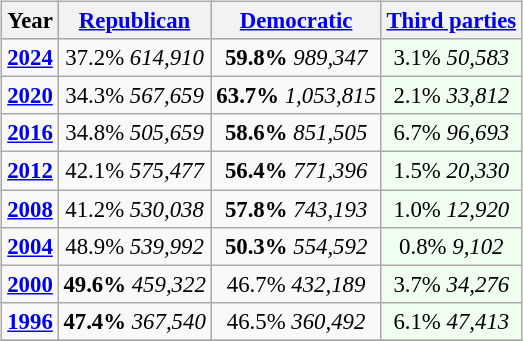<table class="wikitable" style="float:right; font-size:95%;">
<tr bgcolor=lightgrey>
<th>Year</th>
<th><a href='#'>Republican</a></th>
<th><a href='#'>Democratic</a></th>
<th><a href='#'>Third parties</a></th>
</tr>
<tr>
<td style="text-align:center;" ><strong><a href='#'>2024</a></strong></td>
<td style="text-align:center;" >37.2% <em>614,910</em></td>
<td style="text-align:center;" ><strong>59.8%</strong> <em>989,347</em></td>
<td style="text-align:center; background:honeyDew;">3.1% <em>50,583</em></td>
</tr>
<tr>
<td style="text-align:center;" ><strong><a href='#'>2020</a></strong></td>
<td style="text-align:center;" >34.3% <em>567,659</em></td>
<td style="text-align:center;" ><strong>63.7%</strong> <em>1,053,815</em></td>
<td style="text-align:center; background:honeyDew;">2.1% <em>33,812</em></td>
</tr>
<tr>
<td style="text-align:center;" ><strong><a href='#'>2016</a></strong></td>
<td style="text-align:center;" >34.8% <em>505,659</em></td>
<td style="text-align:center;" ><strong>58.6%</strong> <em>851,505</em></td>
<td style="text-align:center; background:honeyDew;">6.7% <em>96,693</em></td>
</tr>
<tr>
<td style="text-align:center;" ><strong><a href='#'>2012</a></strong></td>
<td style="text-align:center;" >42.1% <em>575,477</em></td>
<td style="text-align:center;" ><strong>56.4%</strong> <em>771,396</em></td>
<td style="text-align:center; background:honeyDew;">1.5% <em>20,330</em></td>
</tr>
<tr>
<td style="text-align:center;" ><strong><a href='#'>2008</a></strong></td>
<td style="text-align:center;" >41.2% <em>530,038</em></td>
<td style="text-align:center;" ><strong>57.8%</strong> <em>743,193</em></td>
<td style="text-align:center; background:honeyDew;">1.0% <em>12,920</em></td>
</tr>
<tr>
<td style="text-align:center;" ><strong><a href='#'>2004</a></strong></td>
<td style="text-align:center;" >48.9% <em>539,992</em></td>
<td style="text-align:center;" ><strong>50.3%</strong> <em>554,592</em></td>
<td style="text-align:center; background:honeyDew;">0.8% <em>9,102</em></td>
</tr>
<tr>
<td style="text-align:center;" ><strong><a href='#'>2000</a></strong></td>
<td style="text-align:center;" ><strong>49.6%</strong> <em>459,322</em></td>
<td style="text-align:center;" >46.7% <em>432,189</em></td>
<td style="text-align:center; background:honeyDew;">3.7% <em>34,276</em></td>
</tr>
<tr>
<td style="text-align:center;" ><strong><a href='#'>1996</a></strong></td>
<td style="text-align:center;" ><strong>47.4%</strong> <em>367,540</em></td>
<td style="text-align:center;" >46.5% <em>360,492</em></td>
<td style="text-align:center; background:honeyDew;">6.1% <em>47,413</em></td>
</tr>
<tr>
</tr>
</table>
